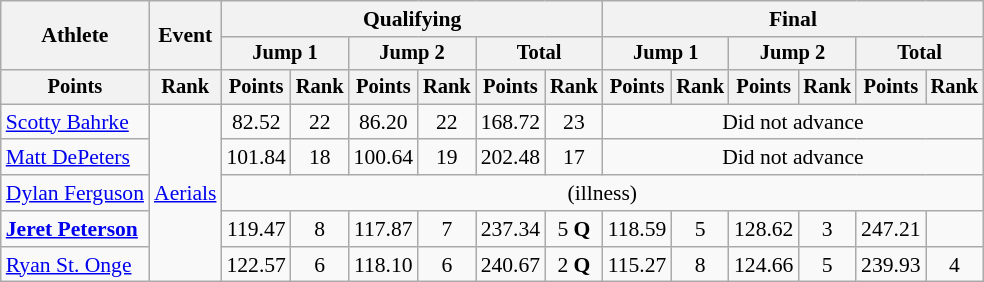<table class=wikitable style=font-size:90%;text-align:center>
<tr>
<th rowspan=2>Athlete</th>
<th rowspan=2>Event</th>
<th colspan=6>Qualifying</th>
<th colspan=6>Final</th>
</tr>
<tr style=font-size:95%>
<th colspan=2>Jump 1</th>
<th colspan=2>Jump 2</th>
<th colspan=2>Total</th>
<th colspan=2>Jump 1</th>
<th colspan=2>Jump 2</th>
<th colspan=2>Total</th>
</tr>
<tr style=font-size:95%>
<th>Points</th>
<th>Rank</th>
<th>Points</th>
<th>Rank</th>
<th>Points</th>
<th>Rank</th>
<th>Points</th>
<th>Rank</th>
<th>Points</th>
<th>Rank</th>
<th>Points</th>
<th>Rank</th>
<th>Points</th>
<th>Rank</th>
</tr>
<tr>
<td align=left><a href='#'>Scotty Bahrke</a></td>
<td align=left rowspan=5><a href='#'>Aerials</a></td>
<td>82.52</td>
<td>22</td>
<td>86.20</td>
<td>22</td>
<td>168.72</td>
<td>23</td>
<td colspan=6>Did not advance</td>
</tr>
<tr>
<td align=left><a href='#'>Matt DePeters</a></td>
<td>101.84</td>
<td>18</td>
<td>100.64</td>
<td>19</td>
<td>202.48</td>
<td>17</td>
<td colspan=6>Did not advance</td>
</tr>
<tr>
<td align=left><a href='#'>Dylan Ferguson</a></td>
<td colspan=12> (illness)</td>
</tr>
<tr>
<td align=left><strong><a href='#'>Jeret Peterson</a></strong></td>
<td>119.47</td>
<td>8</td>
<td>117.87</td>
<td>7</td>
<td>237.34</td>
<td>5 <strong>Q</strong></td>
<td>118.59</td>
<td>5</td>
<td>128.62</td>
<td>3</td>
<td>247.21</td>
<td></td>
</tr>
<tr>
<td align=left><a href='#'>Ryan St. Onge</a></td>
<td>122.57</td>
<td>6</td>
<td>118.10</td>
<td>6</td>
<td>240.67</td>
<td>2 <strong>Q</strong></td>
<td>115.27</td>
<td>8</td>
<td>124.66</td>
<td>5</td>
<td>239.93</td>
<td>4</td>
</tr>
</table>
